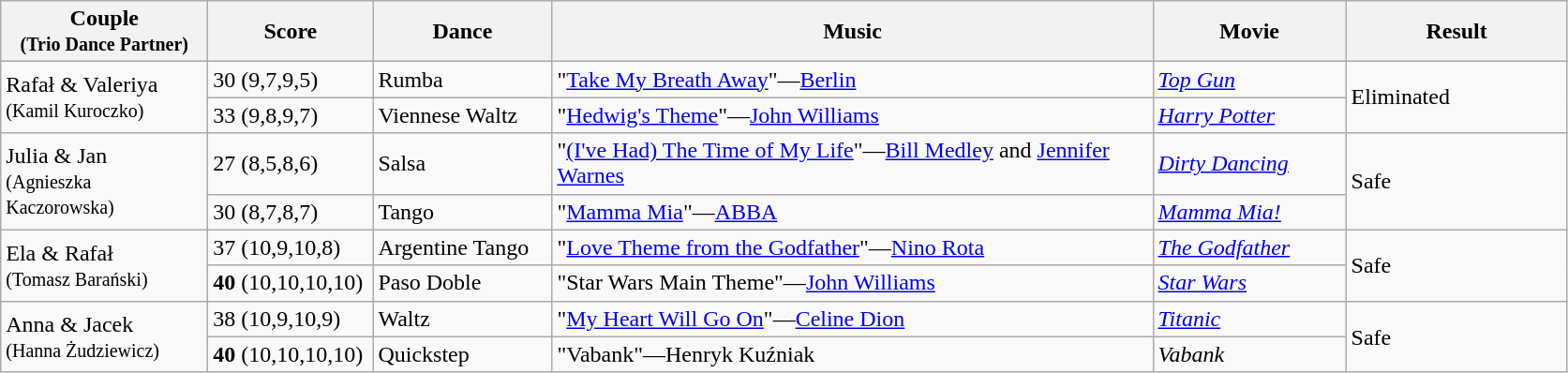<table class="wikitable">
<tr>
<th width="140">Couple<br><small>(Trio Dance Partner)</small></th>
<th width="110">Score</th>
<th width="120">Dance</th>
<th width="420">Music</th>
<th width="130">Movie</th>
<th width="150">Result</th>
</tr>
<tr>
<td rowspan="2">Rafał & Valeriya<br><small>(Kamil Kuroczko)</small></td>
<td>30 (9,7,9,5)</td>
<td>Rumba</td>
<td>"<a href='#'>Take My Breath Away</a>"—<a href='#'>Berlin</a></td>
<td><em><a href='#'>Top Gun</a></em></td>
<td rowspan="2">Eliminated</td>
</tr>
<tr>
<td>33 (9,8,9,7)</td>
<td>Viennese Waltz</td>
<td>"<a href='#'>Hedwig's Theme</a>"—<a href='#'>John Williams</a></td>
<td><em><a href='#'>Harry Potter</a></em></td>
</tr>
<tr>
<td rowspan="2">Julia & Jan<br><small>(Agnieszka Kaczorowska)</small></td>
<td>27 (8,5,8,6)</td>
<td>Salsa</td>
<td>"<a href='#'>(I've Had) The Time of My Life</a>"—<a href='#'>Bill Medley</a> and <a href='#'>Jennifer Warnes</a></td>
<td><em><a href='#'>Dirty Dancing</a></em></td>
<td rowspan="2">Safe</td>
</tr>
<tr>
<td>30 (8,7,8,7)</td>
<td>Tango</td>
<td>"<a href='#'>Mamma Mia</a>"—<a href='#'>ABBA</a></td>
<td><em><a href='#'>Mamma Mia!</a></em></td>
</tr>
<tr>
<td rowspan="2">Ela & Rafał<br><small>(Tomasz Barański)</small></td>
<td>37 (10,9,10,8)</td>
<td>Argentine Tango</td>
<td>"<a href='#'>Love Theme from the Godfather</a>"—<a href='#'>Nino Rota</a></td>
<td><em><a href='#'>The Godfather</a></em></td>
<td rowspan="2">Safe</td>
</tr>
<tr>
<td><strong>40</strong> (10,10,10,10)</td>
<td>Paso Doble</td>
<td>"Star Wars Main Theme"—<a href='#'>John Williams</a></td>
<td><em><a href='#'>Star Wars</a></em></td>
</tr>
<tr>
<td rowspan="2">Anna & Jacek<br><small>(Hanna Żudziewicz)</small></td>
<td>38 (10,9,10,9)</td>
<td>Waltz</td>
<td>"<a href='#'>My Heart Will Go On</a>"—<a href='#'>Celine Dion</a></td>
<td><em><a href='#'>Titanic</a></em></td>
<td rowspan="2">Safe</td>
</tr>
<tr>
<td><strong>40</strong> (10,10,10,10)</td>
<td>Quickstep</td>
<td>"Vabank"—Henryk Kuźniak</td>
<td><em>Vabank</em></td>
</tr>
</table>
